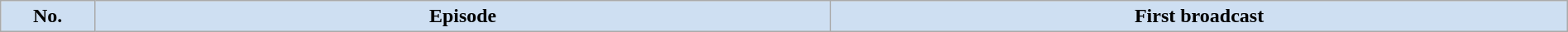<table class="wikitable plainrowheaders" style="width:100%; margin:auto; background:#fff;">
<tr>
<th style="background: #cedff2; width: 6%;">No.</th>
<th style="background: #cedff2; width: 47%;">Episode</th>
<th style="background: #cedff2; width: 47%;">First broadcast<br>










</th>
</tr>
</table>
